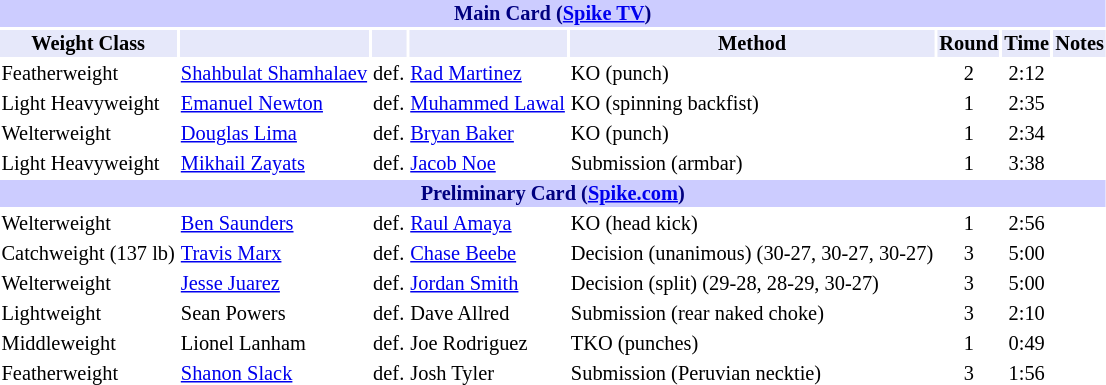<table class="toccolours" style="font-size: 85%;">
<tr>
<th colspan="8" style="background-color: #ccf; color: #000080; text-align: center;"><strong>Main Card (<a href='#'>Spike TV</a>)</strong></th>
</tr>
<tr>
<th colspan="1" style="background-color: #E6E8FA; color: #000000; text-align: center;">Weight Class</th>
<th colspan="1" style="background-color: #E6E8FA; color: #000000; text-align: center;"></th>
<th colspan="1" style="background-color: #E6E8FA; color: #000000; text-align: center;"></th>
<th colspan="1" style="background-color: #E6E8FA; color: #000000; text-align: center;"></th>
<th colspan="1" style="background-color: #E6E8FA; color: #000000; text-align: center;">Method</th>
<th colspan="1" style="background-color: #E6E8FA; color: #000000; text-align: center;">Round</th>
<th colspan="1" style="background-color: #E6E8FA; color: #000000; text-align: center;">Time</th>
<th colspan="1" style="background-color: #E6E8FA; color: #000000; text-align: center;">Notes</th>
</tr>
<tr>
<td>Featherweight</td>
<td><a href='#'>Shahbulat Shamhalaev</a></td>
<td align=center>def.</td>
<td><a href='#'>Rad Martinez</a></td>
<td>KO (punch)</td>
<td align=center>2</td>
<td align=center>2:12</td>
<td></td>
</tr>
<tr>
<td>Light Heavyweight</td>
<td><a href='#'>Emanuel Newton</a></td>
<td align=center>def.</td>
<td><a href='#'>Muhammed Lawal</a></td>
<td>KO (spinning backfist)</td>
<td align=center>1</td>
<td align=center>2:35</td>
<td></td>
</tr>
<tr>
<td>Welterweight</td>
<td><a href='#'>Douglas Lima</a></td>
<td align=center>def.</td>
<td><a href='#'>Bryan Baker</a></td>
<td>KO (punch)</td>
<td align=center>1</td>
<td align=center>2:34</td>
<td></td>
</tr>
<tr>
<td>Light Heavyweight</td>
<td><a href='#'>Mikhail Zayats</a></td>
<td align=center>def.</td>
<td><a href='#'>Jacob Noe</a></td>
<td>Submission (armbar)</td>
<td align=center>1</td>
<td align=center>3:38</td>
<td></td>
</tr>
<tr>
<th colspan="8" style="background-color: #ccf; color: #000080; text-align: center;"><strong>Preliminary Card (<a href='#'>Spike.com</a>)</strong></th>
</tr>
<tr>
<td>Welterweight</td>
<td><a href='#'>Ben Saunders</a></td>
<td align=center>def.</td>
<td><a href='#'>Raul Amaya</a></td>
<td>KO (head kick)</td>
<td align=center>1</td>
<td align=center>2:56</td>
<td></td>
</tr>
<tr>
<td>Catchweight (137 lb)</td>
<td><a href='#'>Travis Marx</a></td>
<td align=center>def.</td>
<td><a href='#'>Chase Beebe</a></td>
<td>Decision (unanimous) (30-27, 30-27, 30-27)</td>
<td align=center>3</td>
<td align=center>5:00</td>
<td></td>
</tr>
<tr>
<td>Welterweight</td>
<td><a href='#'>Jesse Juarez</a></td>
<td align=center>def.</td>
<td><a href='#'>Jordan Smith</a></td>
<td>Decision (split) (29-28, 28-29, 30-27)</td>
<td align=center>3</td>
<td align=center>5:00</td>
<td></td>
</tr>
<tr>
<td>Lightweight</td>
<td>Sean Powers</td>
<td align=center>def.</td>
<td>Dave Allred</td>
<td>Submission (rear naked choke)</td>
<td align=center>3</td>
<td align=center>2:10</td>
<td></td>
</tr>
<tr>
<td>Middleweight</td>
<td>Lionel Lanham</td>
<td align=center>def.</td>
<td>Joe Rodriguez</td>
<td>TKO (punches)</td>
<td align=center>1</td>
<td align=center>0:49</td>
<td></td>
</tr>
<tr>
<td>Featherweight</td>
<td><a href='#'>Shanon Slack</a></td>
<td align=center>def.</td>
<td>Josh Tyler</td>
<td>Submission (Peruvian necktie)</td>
<td align=center>3</td>
<td align=center>1:56</td>
<td></td>
</tr>
<tr>
</tr>
</table>
